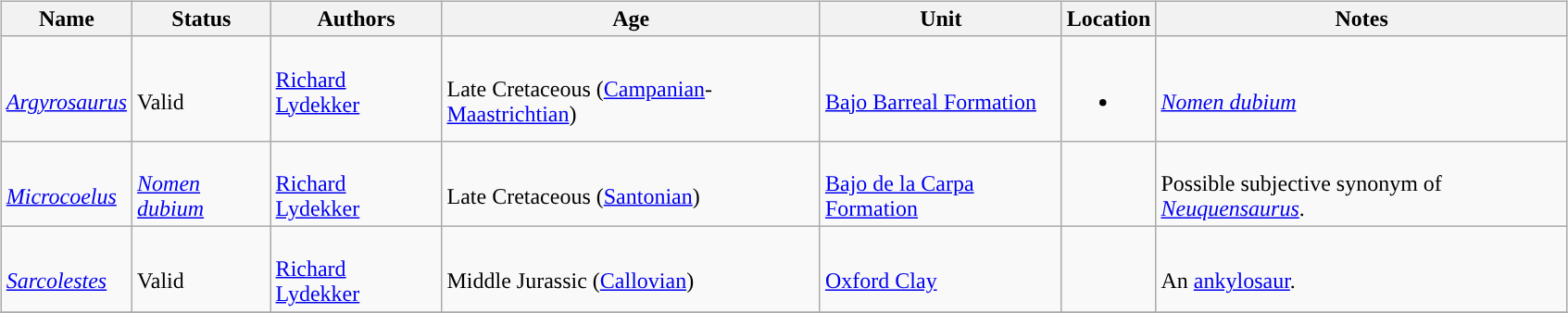<table border="0" style="background:transparent;" style="width: 100%;">
<tr>
<th width="90%"></th>
<th width="5%"></th>
<th width="5%"></th>
</tr>
<tr>
<td style="border:0px" valign="top"><br><table class="wikitable sortable" align="center" width="100%">
<tr>
<th>Name</th>
<th>Status</th>
<th colspan="2">Authors</th>
<th>Age</th>
<th>Unit</th>
<th>Location</th>
<th>Notes</th>
</tr>
<tr>
<td><br><em><a href='#'>Argyrosaurus</a></em></td>
<td><br>Valid</td>
<td style="border-right:0px" valign="top"><br><a href='#'>Richard Lydekker</a></td>
<td style="border-left:0px" valign="top"></td>
<td><br>Late Cretaceous (<a href='#'>Campanian</a>-<a href='#'>Maastrichtian</a>)</td>
<td><br><a href='#'>Bajo Barreal Formation</a></td>
<td><br><ul><li></li></ul></td>
<td><br><em><a href='#'>Nomen dubium</a></em></td>
</tr>
<tr>
<td><br><em><a href='#'>Microcoelus</a></em></td>
<td><br><em><a href='#'>Nomen dubium</a></em></td>
<td style="border-right:0px" valign="top"><br><a href='#'>Richard Lydekker</a></td>
<td style="border-left:0px" valign="top"></td>
<td><br>Late Cretaceous (<a href='#'>Santonian</a>)</td>
<td><br><a href='#'>Bajo de la Carpa Formation</a></td>
<td><br></td>
<td><br>Possible subjective synonym of <em><a href='#'>Neuquensaurus</a></em>.</td>
</tr>
<tr>
<td><br><em><a href='#'>Sarcolestes</a></em></td>
<td><br>Valid</td>
<td style="border-right:0px" valign="top"><br><a href='#'>Richard Lydekker</a></td>
<td style="border-left:0px" valign="top"></td>
<td><br>Middle Jurassic (<a href='#'>Callovian</a>)</td>
<td><br><a href='#'>Oxford Clay</a></td>
<td><br></td>
<td><br>An <a href='#'>ankylosaur</a>.</td>
</tr>
<tr>
</tr>
</table>
</td>
<td style="border:0px" valign="top"></td>
<td style="border:0px" valign="top"><br><table border="0" style= height:"100%" align="right" style="background:transparent;">
<tr style="height:1px">
<td></td>
</tr>
<tr style="height:30px">
<td></td>
</tr>
</table>
</td>
</tr>
<tr>
</tr>
</table>
